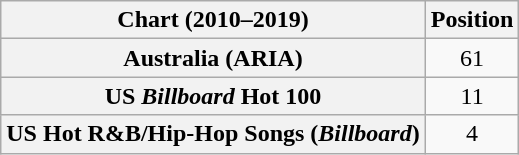<table class="wikitable sortable plainrowheaders" style="text-align:center">
<tr>
<th scope="col">Chart (2010–2019)</th>
<th scope="col">Position</th>
</tr>
<tr>
<th scope="row">Australia (ARIA)</th>
<td>61</td>
</tr>
<tr>
<th scope="row">US <em>Billboard</em> Hot 100</th>
<td>11</td>
</tr>
<tr>
<th scope="row">US Hot R&B/Hip-Hop Songs (<em>Billboard</em>)</th>
<td>4</td>
</tr>
</table>
